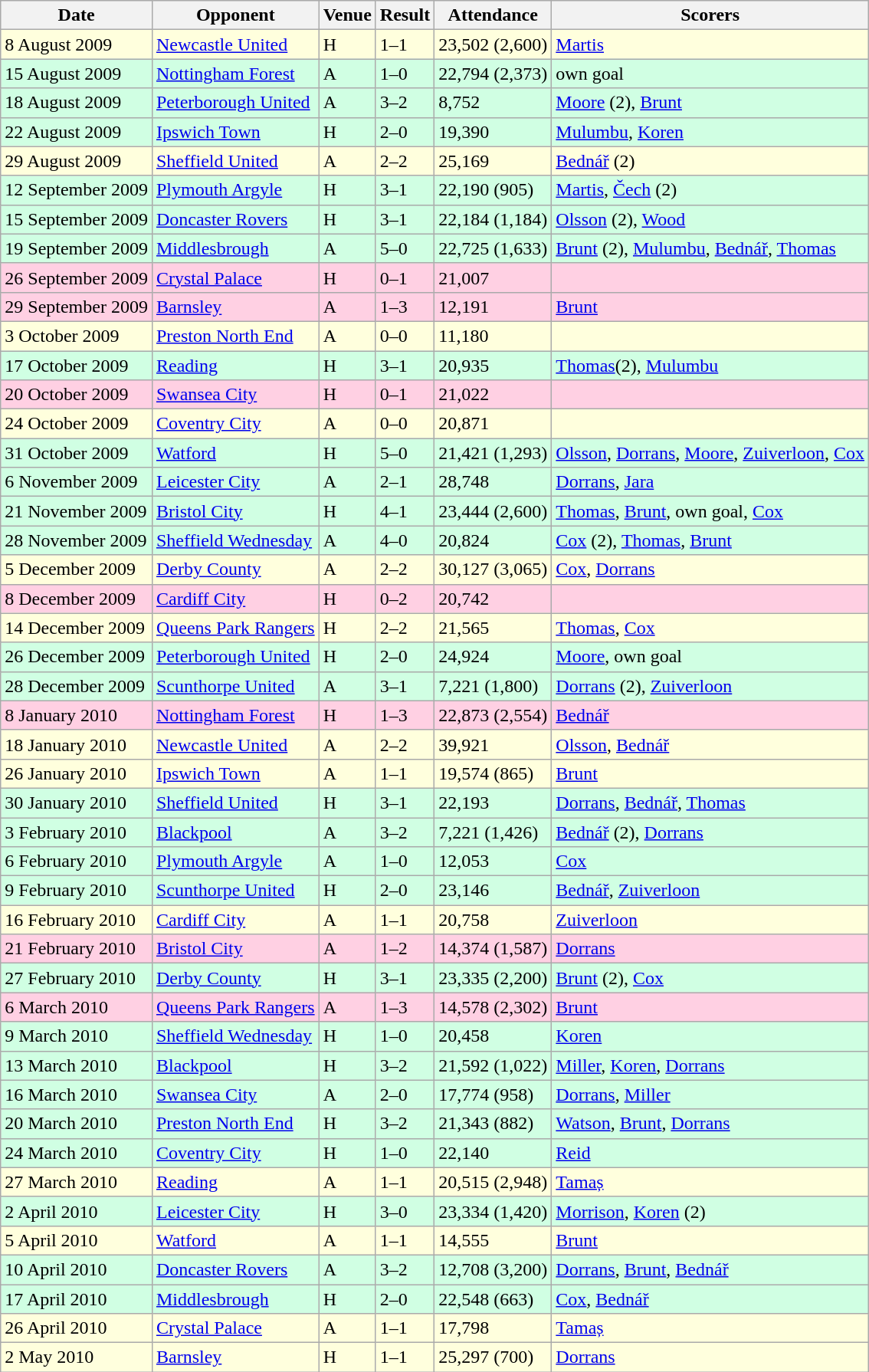<table class="wikitable">
<tr>
<th>Date</th>
<th>Opponent</th>
<th>Venue</th>
<th>Result</th>
<th>Attendance</th>
<th>Scorers</th>
</tr>
<tr bgcolor="#ffffdd">
<td>8 August 2009</td>
<td><a href='#'>Newcastle United</a></td>
<td>H</td>
<td>1–1</td>
<td>23,502 (2,600)</td>
<td><a href='#'>Martis</a></td>
</tr>
<tr bgcolor="#d0ffe3">
<td>15 August 2009</td>
<td><a href='#'>Nottingham Forest</a></td>
<td>A</td>
<td>1–0</td>
<td>22,794 (2,373)</td>
<td>own goal</td>
</tr>
<tr bgcolor="#d0ffe3">
<td>18 August 2009</td>
<td><a href='#'>Peterborough United</a></td>
<td>A</td>
<td>3–2</td>
<td>8,752</td>
<td><a href='#'>Moore</a> (2), <a href='#'>Brunt</a></td>
</tr>
<tr bgcolor="#d0ffe3">
<td>22 August 2009</td>
<td><a href='#'>Ipswich Town</a></td>
<td>H</td>
<td>2–0</td>
<td>19,390</td>
<td><a href='#'>Mulumbu</a>, <a href='#'>Koren</a></td>
</tr>
<tr bgcolor="#ffffdd">
<td>29 August 2009</td>
<td><a href='#'>Sheffield United</a></td>
<td>A</td>
<td>2–2</td>
<td>25,169</td>
<td><a href='#'>Bednář</a> (2)</td>
</tr>
<tr bgcolor="#d0ffe3">
<td>12 September 2009</td>
<td><a href='#'>Plymouth Argyle</a></td>
<td>H</td>
<td>3–1</td>
<td>22,190 (905)</td>
<td><a href='#'>Martis</a>, <a href='#'>Čech</a> (2)</td>
</tr>
<tr bgcolor="#d0ffe3">
<td>15 September 2009</td>
<td><a href='#'>Doncaster Rovers</a></td>
<td>H</td>
<td>3–1</td>
<td>22,184 (1,184)</td>
<td><a href='#'>Olsson</a> (2), <a href='#'>Wood</a></td>
</tr>
<tr bgcolor="#d0ffe3">
<td>19 September 2009</td>
<td><a href='#'>Middlesbrough</a></td>
<td>A</td>
<td>5–0</td>
<td>22,725 (1,633)</td>
<td><a href='#'>Brunt</a> (2), <a href='#'>Mulumbu</a>, <a href='#'>Bednář</a>, <a href='#'>Thomas</a></td>
</tr>
<tr bgcolor="#ffd0e3">
<td>26 September 2009</td>
<td><a href='#'>Crystal Palace</a></td>
<td>H</td>
<td>0–1</td>
<td>21,007</td>
<td></td>
</tr>
<tr bgcolor="#ffd0e3">
<td>29 September 2009</td>
<td><a href='#'>Barnsley</a></td>
<td>A</td>
<td>1–3</td>
<td>12,191</td>
<td><a href='#'>Brunt</a></td>
</tr>
<tr bgcolor="#ffffdd">
<td>3 October 2009</td>
<td><a href='#'>Preston North End</a></td>
<td>A</td>
<td>0–0</td>
<td>11,180</td>
<td></td>
</tr>
<tr bgcolor="#d0ffe3">
<td>17 October 2009</td>
<td><a href='#'>Reading</a></td>
<td>H</td>
<td>3–1</td>
<td>20,935</td>
<td><a href='#'>Thomas</a>(2), <a href='#'>Mulumbu</a></td>
</tr>
<tr bgcolor="#ffd0e3">
<td>20 October 2009</td>
<td><a href='#'>Swansea City</a></td>
<td>H</td>
<td>0–1</td>
<td>21,022</td>
<td></td>
</tr>
<tr bgcolor="#ffffdd">
<td>24 October 2009</td>
<td><a href='#'>Coventry City</a></td>
<td>A</td>
<td>0–0</td>
<td>20,871</td>
<td></td>
</tr>
<tr bgcolor="#d0ffe3">
<td>31 October 2009</td>
<td><a href='#'>Watford</a></td>
<td>H</td>
<td>5–0</td>
<td>21,421 (1,293)</td>
<td><a href='#'>Olsson</a>, <a href='#'>Dorrans</a>, <a href='#'>Moore</a>, <a href='#'>Zuiverloon</a>, <a href='#'>Cox</a></td>
</tr>
<tr bgcolor="#d0ffe3">
<td>6 November 2009</td>
<td><a href='#'>Leicester City</a></td>
<td>A</td>
<td>2–1</td>
<td>28,748</td>
<td><a href='#'>Dorrans</a>, <a href='#'>Jara</a></td>
</tr>
<tr bgcolor="#d0ffe3">
<td>21 November 2009</td>
<td><a href='#'>Bristol City</a></td>
<td>H</td>
<td>4–1</td>
<td>23,444 (2,600)</td>
<td><a href='#'>Thomas</a>, <a href='#'>Brunt</a>, own goal, <a href='#'>Cox</a></td>
</tr>
<tr bgcolor="#d0ffe3">
<td>28 November 2009</td>
<td><a href='#'>Sheffield Wednesday</a></td>
<td>A</td>
<td>4–0</td>
<td>20,824</td>
<td><a href='#'>Cox</a> (2), <a href='#'>Thomas</a>, <a href='#'>Brunt</a></td>
</tr>
<tr bgcolor="#ffffdd">
<td>5 December 2009</td>
<td><a href='#'>Derby County</a></td>
<td>A</td>
<td>2–2</td>
<td>30,127 (3,065)</td>
<td><a href='#'>Cox</a>, <a href='#'>Dorrans</a></td>
</tr>
<tr bgcolor="#ffd0e3">
<td>8 December 2009</td>
<td><a href='#'>Cardiff City</a></td>
<td>H</td>
<td>0–2</td>
<td>20,742</td>
<td></td>
</tr>
<tr bgcolor="#ffffdd">
<td>14 December 2009</td>
<td><a href='#'>Queens Park Rangers</a></td>
<td>H</td>
<td>2–2</td>
<td>21,565</td>
<td><a href='#'>Thomas</a>, <a href='#'>Cox</a></td>
</tr>
<tr bgcolor="#d0ffe3">
<td>26 December 2009</td>
<td><a href='#'>Peterborough United</a></td>
<td>H</td>
<td>2–0</td>
<td>24,924</td>
<td><a href='#'>Moore</a>, own goal</td>
</tr>
<tr bgcolor="#d0ffe3">
<td>28 December 2009</td>
<td><a href='#'>Scunthorpe United</a></td>
<td>A</td>
<td>3–1</td>
<td>7,221 (1,800)</td>
<td><a href='#'>Dorrans</a> (2), <a href='#'>Zuiverloon</a></td>
</tr>
<tr bgcolor="#ffd0e3">
<td>8 January 2010</td>
<td><a href='#'>Nottingham Forest</a></td>
<td>H</td>
<td>1–3</td>
<td>22,873 (2,554)</td>
<td><a href='#'>Bednář</a></td>
</tr>
<tr bgcolor="#ffffdd">
<td>18 January 2010</td>
<td><a href='#'>Newcastle United</a></td>
<td>A</td>
<td>2–2</td>
<td>39,921</td>
<td><a href='#'>Olsson</a>, <a href='#'>Bednář</a></td>
</tr>
<tr bgcolor="#ffffdd">
<td>26 January 2010</td>
<td><a href='#'>Ipswich Town</a></td>
<td>A</td>
<td>1–1</td>
<td>19,574 (865)</td>
<td><a href='#'>Brunt</a></td>
</tr>
<tr bgcolor="#d0ffe3">
<td>30 January 2010</td>
<td><a href='#'>Sheffield United</a></td>
<td>H</td>
<td>3–1</td>
<td>22,193</td>
<td><a href='#'>Dorrans</a>, <a href='#'>Bednář</a>, <a href='#'>Thomas</a></td>
</tr>
<tr bgcolor="#d0ffe3">
<td>3 February 2010</td>
<td><a href='#'>Blackpool</a></td>
<td>A</td>
<td>3–2</td>
<td>7,221 (1,426)</td>
<td><a href='#'>Bednář</a> (2), <a href='#'>Dorrans</a></td>
</tr>
<tr bgcolor="#d0ffe3">
<td>6 February 2010</td>
<td><a href='#'>Plymouth Argyle</a></td>
<td>A</td>
<td>1–0</td>
<td>12,053</td>
<td><a href='#'>Cox</a></td>
</tr>
<tr bgcolor="#d0ffe3">
<td>9 February 2010</td>
<td><a href='#'>Scunthorpe United</a></td>
<td>H</td>
<td>2–0</td>
<td>23,146</td>
<td><a href='#'>Bednář</a>, <a href='#'>Zuiverloon</a></td>
</tr>
<tr bgcolor="#ffffdd">
<td>16 February 2010</td>
<td><a href='#'>Cardiff City</a></td>
<td>A</td>
<td>1–1</td>
<td>20,758</td>
<td><a href='#'>Zuiverloon</a></td>
</tr>
<tr bgcolor="#ffd0e3">
<td>21 February 2010</td>
<td><a href='#'>Bristol City</a></td>
<td>A</td>
<td>1–2</td>
<td>14,374 (1,587)</td>
<td><a href='#'>Dorrans</a></td>
</tr>
<tr bgcolor="#d0ffe3">
<td>27 February 2010</td>
<td><a href='#'>Derby County</a></td>
<td>H</td>
<td>3–1</td>
<td>23,335 (2,200)</td>
<td><a href='#'>Brunt</a> (2), <a href='#'>Cox</a></td>
</tr>
<tr bgcolor="#ffd0e3">
<td>6 March 2010</td>
<td><a href='#'>Queens Park Rangers</a></td>
<td>A</td>
<td>1–3</td>
<td>14,578 (2,302)</td>
<td><a href='#'>Brunt</a></td>
</tr>
<tr bgcolor="#d0ffe3">
<td>9 March 2010</td>
<td><a href='#'>Sheffield Wednesday</a></td>
<td>H</td>
<td>1–0</td>
<td>20,458</td>
<td><a href='#'>Koren</a></td>
</tr>
<tr bgcolor="#d0ffe3">
<td>13 March 2010</td>
<td><a href='#'>Blackpool</a></td>
<td>H</td>
<td>3–2</td>
<td>21,592 (1,022)</td>
<td><a href='#'>Miller</a>, <a href='#'>Koren</a>, <a href='#'>Dorrans</a></td>
</tr>
<tr bgcolor="#d0ffe3">
<td>16 March 2010</td>
<td><a href='#'>Swansea City</a></td>
<td>A</td>
<td>2–0</td>
<td>17,774 (958)</td>
<td><a href='#'>Dorrans</a>, <a href='#'>Miller</a></td>
</tr>
<tr bgcolor="#d0ffe3">
<td>20 March 2010</td>
<td><a href='#'>Preston North End</a></td>
<td>H</td>
<td>3–2</td>
<td>21,343 (882)</td>
<td><a href='#'>Watson</a>, <a href='#'>Brunt</a>, <a href='#'>Dorrans</a></td>
</tr>
<tr bgcolor="#d0ffe3">
<td>24 March 2010</td>
<td><a href='#'>Coventry City</a></td>
<td>H</td>
<td>1–0</td>
<td>22,140</td>
<td><a href='#'>Reid</a></td>
</tr>
<tr bgcolor="#ffffdd">
<td>27 March 2010</td>
<td><a href='#'>Reading</a></td>
<td>A</td>
<td>1–1</td>
<td>20,515 (2,948)</td>
<td><a href='#'>Tamaș</a></td>
</tr>
<tr bgcolor="#d0ffe3">
<td>2 April 2010</td>
<td><a href='#'>Leicester City</a></td>
<td>H</td>
<td>3–0</td>
<td>23,334 (1,420)</td>
<td><a href='#'>Morrison</a>, <a href='#'>Koren</a> (2)</td>
</tr>
<tr bgcolor="#ffffdd">
<td>5 April 2010</td>
<td><a href='#'>Watford</a></td>
<td>A</td>
<td>1–1</td>
<td>14,555</td>
<td><a href='#'>Brunt</a></td>
</tr>
<tr bgcolor="#d0ffe3">
<td>10 April 2010</td>
<td><a href='#'>Doncaster Rovers</a></td>
<td>A</td>
<td>3–2</td>
<td>12,708 (3,200)</td>
<td><a href='#'>Dorrans</a>, <a href='#'>Brunt</a>, <a href='#'>Bednář</a></td>
</tr>
<tr bgcolor="#d0ffe3">
<td>17 April 2010</td>
<td><a href='#'>Middlesbrough</a></td>
<td>H</td>
<td>2–0</td>
<td>22,548 (663)</td>
<td><a href='#'>Cox</a>, <a href='#'>Bednář</a></td>
</tr>
<tr bgcolor="#ffffdd">
<td>26 April 2010</td>
<td><a href='#'>Crystal Palace</a></td>
<td>A</td>
<td>1–1</td>
<td>17,798</td>
<td><a href='#'>Tamaș</a></td>
</tr>
<tr bgcolor="#ffffdd">
<td>2 May 2010</td>
<td><a href='#'>Barnsley</a></td>
<td>H</td>
<td>1–1</td>
<td>25,297 (700)</td>
<td><a href='#'>Dorrans</a></td>
</tr>
</table>
